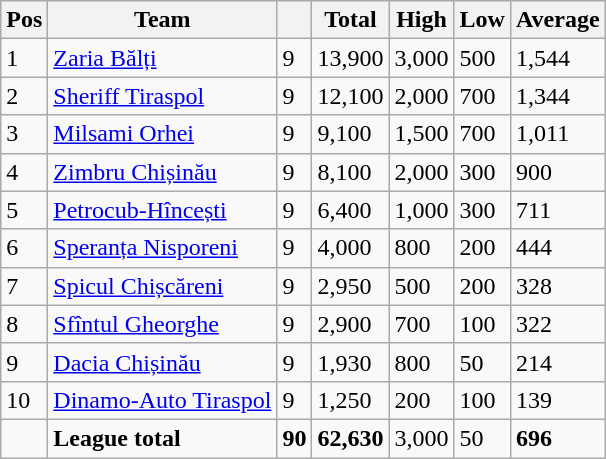<table class="wikitable sortable" style="text-align: left; font-size:100%">
<tr>
<th>Pos</th>
<th>Team</th>
<th></th>
<th>Total</th>
<th>High</th>
<th>Low</th>
<th>Average</th>
</tr>
<tr>
<td>1</td>
<td><a href='#'>Zaria Bălți</a></td>
<td>9</td>
<td>13,900</td>
<td>3,000</td>
<td>500</td>
<td>1,544</td>
</tr>
<tr>
<td>2</td>
<td><a href='#'>Sheriff Tiraspol</a></td>
<td>9</td>
<td>12,100</td>
<td>2,000</td>
<td>700</td>
<td>1,344</td>
</tr>
<tr>
<td>3</td>
<td><a href='#'>Milsami Orhei</a></td>
<td>9</td>
<td>9,100</td>
<td>1,500</td>
<td>700</td>
<td>1,011</td>
</tr>
<tr>
<td>4</td>
<td><a href='#'>Zimbru Chișinău</a></td>
<td>9</td>
<td>8,100</td>
<td>2,000</td>
<td>300</td>
<td>900</td>
</tr>
<tr>
<td>5</td>
<td><a href='#'>Petrocub-Hîncești</a></td>
<td>9</td>
<td>6,400</td>
<td>1,000</td>
<td>300</td>
<td>711</td>
</tr>
<tr>
<td>6</td>
<td><a href='#'>Speranța Nisporeni</a></td>
<td>9</td>
<td>4,000</td>
<td>800</td>
<td>200</td>
<td>444</td>
</tr>
<tr>
<td>7</td>
<td><a href='#'>Spicul Chișcăreni</a></td>
<td>9</td>
<td>2,950</td>
<td>500</td>
<td>200</td>
<td>328</td>
</tr>
<tr>
<td>8</td>
<td><a href='#'>Sfîntul Gheorghe</a></td>
<td>9</td>
<td>2,900</td>
<td>700</td>
<td>100</td>
<td>322</td>
</tr>
<tr>
<td>9</td>
<td><a href='#'>Dacia Chișinău</a></td>
<td>9</td>
<td>1,930</td>
<td>800</td>
<td>50</td>
<td>214</td>
</tr>
<tr>
<td>10</td>
<td><a href='#'>Dinamo-Auto Tiraspol</a></td>
<td>9</td>
<td>1,250</td>
<td>200</td>
<td>100</td>
<td>139</td>
</tr>
<tr>
<td></td>
<td><strong>League total</strong></td>
<td><strong>90</strong></td>
<td><strong>62,630</strong></td>
<td>3,000</td>
<td>50</td>
<td><strong>696</strong></td>
</tr>
</table>
